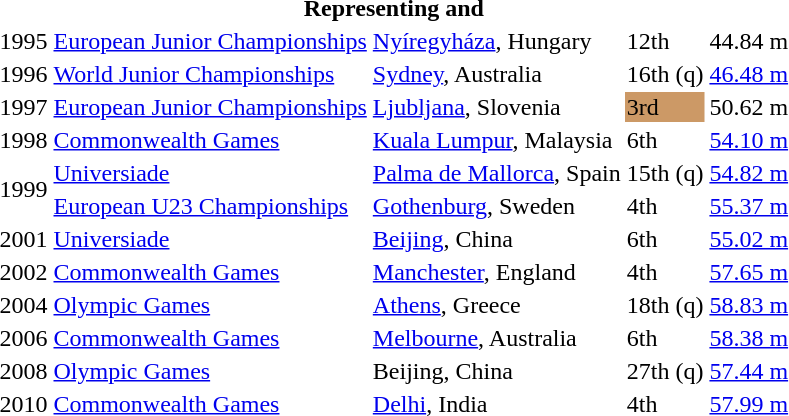<table>
<tr>
<th colspan="5">Representing  and </th>
</tr>
<tr>
<td>1995</td>
<td><a href='#'>European Junior Championships</a></td>
<td><a href='#'>Nyíregyháza</a>, Hungary</td>
<td>12th</td>
<td>44.84 m</td>
</tr>
<tr>
<td>1996</td>
<td><a href='#'>World Junior Championships</a></td>
<td><a href='#'>Sydney</a>, Australia</td>
<td>16th (q)</td>
<td><a href='#'>46.48 m</a></td>
</tr>
<tr>
<td>1997</td>
<td><a href='#'>European Junior Championships</a></td>
<td><a href='#'>Ljubljana</a>, Slovenia</td>
<td bgcolor=cc9966>3rd</td>
<td>50.62 m</td>
</tr>
<tr>
<td>1998</td>
<td><a href='#'>Commonwealth Games</a></td>
<td><a href='#'>Kuala Lumpur</a>, Malaysia</td>
<td>6th</td>
<td><a href='#'>54.10 m</a></td>
</tr>
<tr>
<td rowspan=2>1999</td>
<td><a href='#'>Universiade</a></td>
<td><a href='#'>Palma de Mallorca</a>, Spain</td>
<td>15th (q)</td>
<td><a href='#'>54.82 m</a></td>
</tr>
<tr>
<td><a href='#'>European U23 Championships</a></td>
<td><a href='#'>Gothenburg</a>, Sweden</td>
<td>4th</td>
<td><a href='#'>55.37 m</a></td>
</tr>
<tr>
<td>2001</td>
<td><a href='#'>Universiade</a></td>
<td><a href='#'>Beijing</a>, China</td>
<td>6th</td>
<td><a href='#'>55.02 m</a></td>
</tr>
<tr>
<td>2002</td>
<td><a href='#'>Commonwealth Games</a></td>
<td><a href='#'>Manchester</a>, England</td>
<td>4th</td>
<td><a href='#'>57.65 m</a></td>
</tr>
<tr>
<td>2004</td>
<td><a href='#'>Olympic Games</a></td>
<td><a href='#'>Athens</a>, Greece</td>
<td>18th (q)</td>
<td><a href='#'>58.83 m</a></td>
</tr>
<tr>
<td>2006</td>
<td><a href='#'>Commonwealth Games</a></td>
<td><a href='#'>Melbourne</a>, Australia</td>
<td>6th</td>
<td><a href='#'>58.38 m</a></td>
</tr>
<tr>
<td>2008</td>
<td><a href='#'>Olympic Games</a></td>
<td>Beijing, China</td>
<td>27th (q)</td>
<td><a href='#'>57.44 m</a></td>
</tr>
<tr>
<td>2010</td>
<td><a href='#'>Commonwealth Games</a></td>
<td><a href='#'>Delhi</a>, India</td>
<td>4th</td>
<td><a href='#'>57.99 m</a></td>
</tr>
</table>
